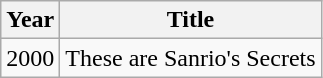<table class="wikitable sortable">
<tr>
<th>Year</th>
<th>Title</th>
</tr>
<tr>
<td>2000</td>
<td>These are Sanrio's Secrets</td>
</tr>
</table>
